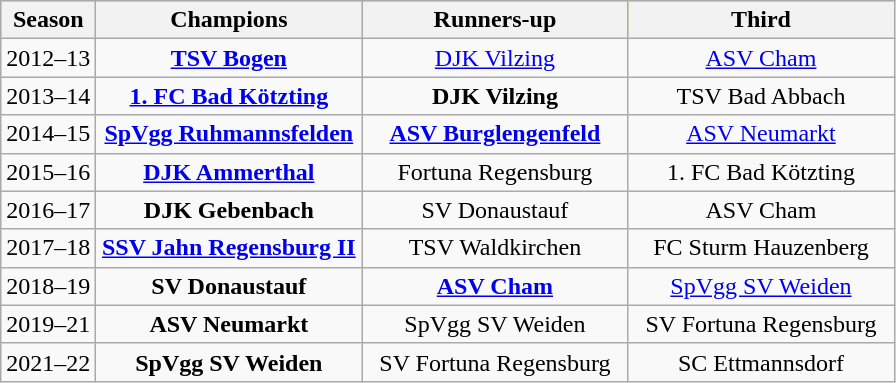<table class="wikitable">
<tr align="center" style="background:#FFD700">
<th>Season</th>
<th width=170>Champions</th>
<th width=170>Runners-up</th>
<th width=170>Third</th>
</tr>
<tr align="center">
<td>2012–13</td>
<td><strong><a href='#'>TSV Bogen</a></strong></td>
<td><a href='#'>DJK Vilzing</a></td>
<td><a href='#'>ASV Cham</a></td>
</tr>
<tr align="center">
<td>2013–14</td>
<td><strong><a href='#'>1. FC Bad Kötzting</a></strong></td>
<td><strong>DJK Vilzing</strong></td>
<td>TSV Bad Abbach</td>
</tr>
<tr align="center">
<td>2014–15</td>
<td><strong><a href='#'>SpVgg Ruhmannsfelden</a></strong></td>
<td><strong><a href='#'>ASV Burglengenfeld</a></strong></td>
<td><a href='#'>ASV Neumarkt</a></td>
</tr>
<tr align="center">
<td>2015–16</td>
<td><strong><a href='#'>DJK Ammerthal</a></strong></td>
<td>Fortuna Regensburg</td>
<td>1. FC Bad Kötzting</td>
</tr>
<tr align="center">
<td>2016–17</td>
<td><strong>DJK Gebenbach</strong></td>
<td>SV Donaustauf</td>
<td>ASV Cham</td>
</tr>
<tr align="center">
<td>2017–18</td>
<td><strong><a href='#'>SSV Jahn Regensburg II</a></strong></td>
<td>TSV Waldkirchen</td>
<td>FC Sturm Hauzenberg</td>
</tr>
<tr align="center">
<td>2018–19</td>
<td><strong>SV Donaustauf</strong></td>
<td><strong><a href='#'>ASV Cham</a></strong></td>
<td><a href='#'>SpVgg SV Weiden</a></td>
</tr>
<tr align="center">
<td>2019–21</td>
<td><strong>ASV Neumarkt</strong></td>
<td>SpVgg SV Weiden</td>
<td>SV Fortuna Regensburg</td>
</tr>
<tr align="center">
<td>2021–22</td>
<td><strong>SpVgg SV Weiden</strong></td>
<td>SV Fortuna Regensburg</td>
<td>SC Ettmannsdorf</td>
</tr>
</table>
